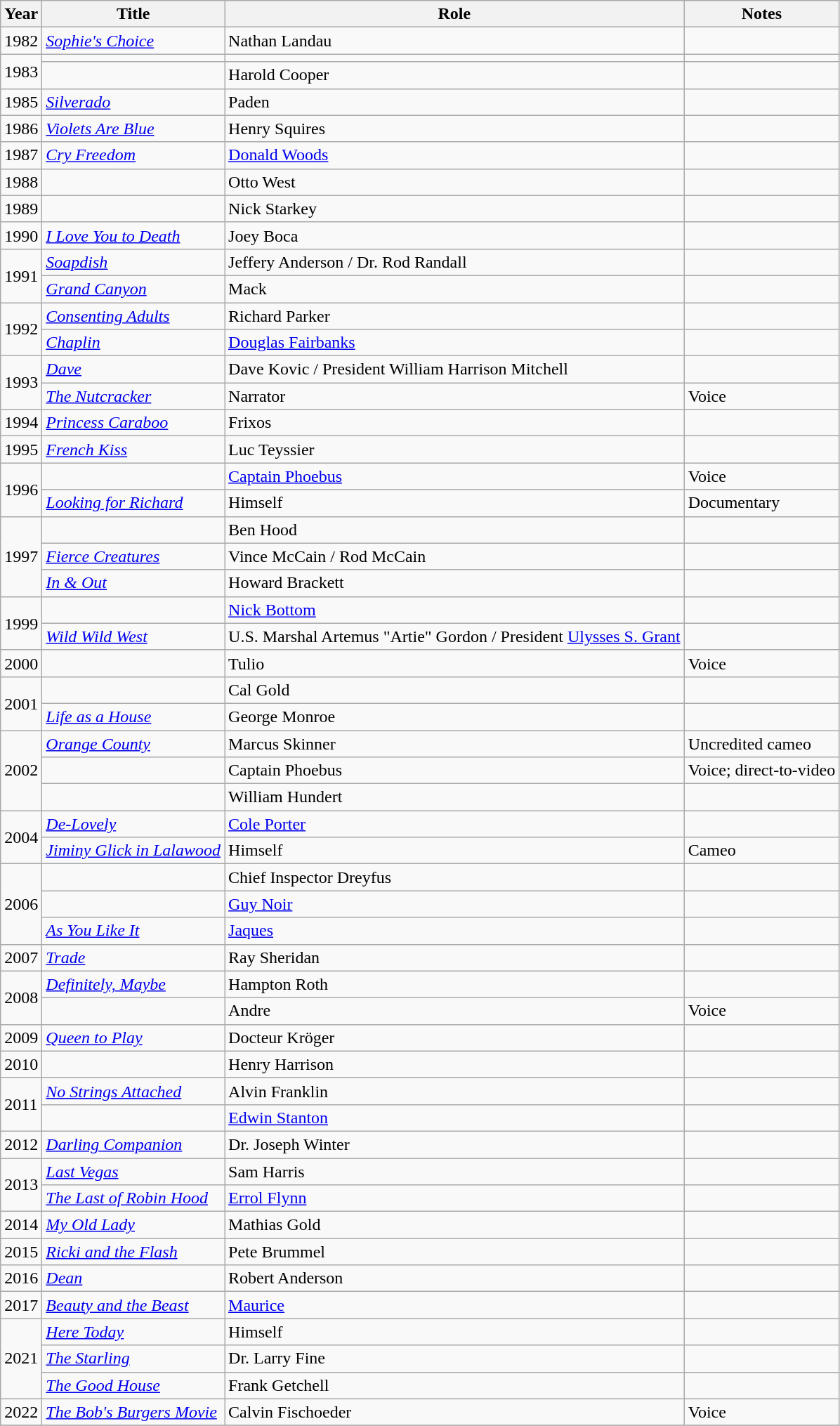<table class="wikitable sortable unsortable">
<tr>
<th>Year</th>
<th>Title</th>
<th>Role</th>
<th class="unsortable">Notes</th>
</tr>
<tr>
<td>1982</td>
<td><em><a href='#'>Sophie's Choice</a></em></td>
<td>Nathan Landau</td>
<td></td>
</tr>
<tr>
<td rowspan="2">1983</td>
<td><em></em></td>
<td></td>
<td></td>
</tr>
<tr>
<td><em></em></td>
<td>Harold Cooper</td>
<td></td>
</tr>
<tr>
<td>1985</td>
<td><em><a href='#'>Silverado</a></em></td>
<td>Paden</td>
<td></td>
</tr>
<tr>
<td>1986</td>
<td><em><a href='#'>Violets Are Blue</a></em></td>
<td>Henry Squires</td>
<td></td>
</tr>
<tr>
<td>1987</td>
<td><em><a href='#'>Cry Freedom</a></em></td>
<td><a href='#'>Donald Woods</a></td>
<td></td>
</tr>
<tr>
<td>1988</td>
<td><em></em></td>
<td>Otto West</td>
<td></td>
</tr>
<tr>
<td>1989</td>
<td><em></em></td>
<td>Nick Starkey</td>
<td></td>
</tr>
<tr>
<td>1990</td>
<td><em><a href='#'>I Love You to Death</a></em></td>
<td>Joey Boca</td>
<td></td>
</tr>
<tr>
<td rowspan="2">1991</td>
<td><em><a href='#'>Soapdish</a></em></td>
<td>Jeffery Anderson / Dr. Rod Randall</td>
<td></td>
</tr>
<tr>
<td><em><a href='#'>Grand Canyon</a></em></td>
<td>Mack</td>
<td></td>
</tr>
<tr>
<td rowspan="2">1992</td>
<td><em><a href='#'>Consenting Adults</a></em></td>
<td>Richard Parker</td>
<td></td>
</tr>
<tr>
<td><em><a href='#'>Chaplin</a></em></td>
<td><a href='#'>Douglas Fairbanks</a></td>
<td></td>
</tr>
<tr>
<td rowspan="2">1993</td>
<td><em><a href='#'>Dave</a></em></td>
<td>Dave Kovic / President William Harrison Mitchell</td>
<td></td>
</tr>
<tr>
<td><em><a href='#'>The Nutcracker</a></em></td>
<td>Narrator</td>
<td>Voice</td>
</tr>
<tr>
<td>1994</td>
<td><em><a href='#'>Princess Caraboo</a></em></td>
<td>Frixos</td>
<td></td>
</tr>
<tr>
<td>1995</td>
<td><em><a href='#'>French Kiss</a></em></td>
<td>Luc Teyssier</td>
<td></td>
</tr>
<tr>
<td rowspan="2">1996</td>
<td><em></em></td>
<td><a href='#'>Captain Phoebus</a></td>
<td>Voice</td>
</tr>
<tr>
<td><em><a href='#'>Looking for Richard</a></em></td>
<td>Himself</td>
<td>Documentary</td>
</tr>
<tr>
<td rowspan="3">1997</td>
<td><em></em></td>
<td>Ben Hood</td>
<td></td>
</tr>
<tr>
<td><em><a href='#'>Fierce Creatures</a></em></td>
<td>Vince McCain / Rod McCain</td>
<td></td>
</tr>
<tr>
<td><em><a href='#'>In & Out</a></em></td>
<td>Howard Brackett</td>
<td></td>
</tr>
<tr>
<td rowspan="2">1999</td>
<td><em></em></td>
<td><a href='#'>Nick Bottom</a></td>
<td></td>
</tr>
<tr>
<td><em><a href='#'>Wild Wild West</a></em></td>
<td>U.S. Marshal Artemus "Artie" Gordon / President <a href='#'>Ulysses S. Grant</a></td>
<td></td>
</tr>
<tr>
<td>2000</td>
<td><em></em></td>
<td>Tulio</td>
<td>Voice</td>
</tr>
<tr>
<td rowspan="2">2001</td>
<td><em></em></td>
<td>Cal Gold</td>
<td></td>
</tr>
<tr>
<td><em><a href='#'>Life as a House</a></em></td>
<td>George Monroe</td>
<td></td>
</tr>
<tr>
<td rowspan="3">2002</td>
<td><em><a href='#'>Orange County</a></em></td>
<td>Marcus Skinner</td>
<td>Uncredited cameo</td>
</tr>
<tr>
<td><em></em></td>
<td>Captain Phoebus</td>
<td>Voice; direct-to-video</td>
</tr>
<tr>
<td><em></em></td>
<td>William Hundert</td>
<td></td>
</tr>
<tr>
<td rowspan="2">2004</td>
<td><em><a href='#'>De-Lovely</a></em></td>
<td><a href='#'>Cole Porter</a></td>
<td></td>
</tr>
<tr>
<td><em><a href='#'>Jiminy Glick in Lalawood</a></em></td>
<td>Himself</td>
<td>Cameo</td>
</tr>
<tr>
<td rowspan="3">2006</td>
<td><em></em></td>
<td>Chief Inspector Dreyfus</td>
<td></td>
</tr>
<tr>
<td><em></em></td>
<td><a href='#'>Guy Noir</a></td>
<td></td>
</tr>
<tr>
<td><em><a href='#'>As You Like It</a></em></td>
<td><a href='#'>Jaques</a></td>
<td></td>
</tr>
<tr>
<td>2007</td>
<td><em><a href='#'>Trade</a></em></td>
<td>Ray Sheridan</td>
<td></td>
</tr>
<tr>
<td rowspan="2">2008</td>
<td><em><a href='#'>Definitely, Maybe</a></em></td>
<td>Hampton Roth</td>
<td></td>
</tr>
<tr>
<td><em></em></td>
<td>Andre</td>
<td>Voice</td>
</tr>
<tr>
<td>2009</td>
<td><em><a href='#'>Queen to Play</a></em></td>
<td>Docteur Kröger</td>
<td></td>
</tr>
<tr>
<td>2010</td>
<td><em></em></td>
<td>Henry Harrison</td>
<td></td>
</tr>
<tr>
<td rowspan="2">2011</td>
<td><em><a href='#'>No Strings Attached</a></em></td>
<td>Alvin Franklin</td>
<td></td>
</tr>
<tr>
<td><em></em></td>
<td><a href='#'>Edwin Stanton</a></td>
<td></td>
</tr>
<tr>
<td>2012</td>
<td><em><a href='#'>Darling Companion</a></em></td>
<td>Dr. Joseph Winter</td>
<td></td>
</tr>
<tr>
<td rowspan="2">2013</td>
<td><em><a href='#'>Last Vegas</a></em></td>
<td>Sam Harris</td>
<td></td>
</tr>
<tr>
<td><em><a href='#'>The Last of Robin Hood</a></em></td>
<td><a href='#'>Errol Flynn</a></td>
<td></td>
</tr>
<tr>
<td>2014</td>
<td><em><a href='#'>My Old Lady</a></em></td>
<td>Mathias Gold</td>
<td></td>
</tr>
<tr>
<td>2015</td>
<td><em><a href='#'>Ricki and the Flash</a></em></td>
<td>Pete Brummel</td>
<td></td>
</tr>
<tr>
<td>2016</td>
<td><em><a href='#'>Dean</a></em></td>
<td>Robert Anderson</td>
<td></td>
</tr>
<tr>
<td>2017</td>
<td><em><a href='#'>Beauty and the Beast</a></em></td>
<td><a href='#'>Maurice</a></td>
<td></td>
</tr>
<tr>
<td rowspan="3">2021</td>
<td><em><a href='#'>Here Today</a></em></td>
<td>Himself</td>
<td></td>
</tr>
<tr>
<td><em><a href='#'>The Starling</a></em></td>
<td>Dr. Larry Fine</td>
<td></td>
</tr>
<tr>
<td><em><a href='#'>The Good House</a></em></td>
<td>Frank Getchell</td>
<td></td>
</tr>
<tr>
<td>2022</td>
<td><em><a href='#'>The Bob's Burgers Movie</a></em></td>
<td>Calvin Fischoeder</td>
<td>Voice</td>
</tr>
<tr>
</tr>
</table>
